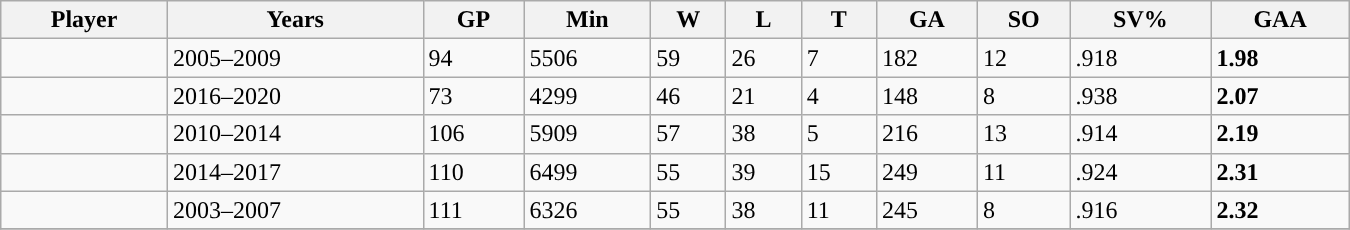<table class="wikitable sortable" width = 900>
<tr>
<th>Player</th>
<th>Years</th>
<th>GP</th>
<th>Min</th>
<th>W</th>
<th>L</th>
<th>T</th>
<th>GA</th>
<th>SO</th>
<th>SV%</th>
<th>GAA</th>
</tr>
<tr>
<td></td>
<td>2005–2009</td>
<td>94</td>
<td>5506</td>
<td>59</td>
<td>26</td>
<td>7</td>
<td>182</td>
<td>12</td>
<td>.918</td>
<td><strong>1.98</strong></td>
</tr>
<tr>
<td></td>
<td>2016–2020</td>
<td>73</td>
<td>4299</td>
<td>46</td>
<td>21</td>
<td>4</td>
<td>148</td>
<td>8</td>
<td>.938</td>
<td><strong>2.07</strong></td>
</tr>
<tr>
<td></td>
<td>2010–2014</td>
<td>106</td>
<td>5909</td>
<td>57</td>
<td>38</td>
<td>5</td>
<td>216</td>
<td>13</td>
<td>.914</td>
<td><strong>2.19</strong></td>
</tr>
<tr>
<td></td>
<td>2014–2017</td>
<td>110</td>
<td>6499</td>
<td>55</td>
<td>39</td>
<td>15</td>
<td>249</td>
<td>11</td>
<td>.924</td>
<td><strong>2.31</strong></td>
</tr>
<tr>
<td></td>
<td>2003–2007</td>
<td>111</td>
<td>6326</td>
<td>55</td>
<td>38</td>
<td>11</td>
<td>245</td>
<td>8</td>
<td>.916</td>
<td><strong>2.32</strong></td>
</tr>
<tr>
</tr>
</table>
